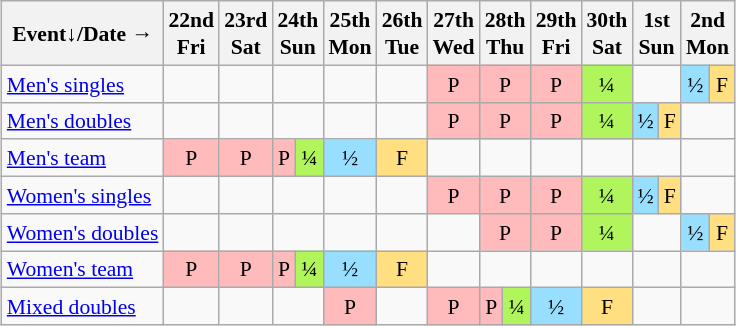<table class="wikitable" style="margin:0.5em auto; font-size:90%; line-height:1.25em; text-align:center;">
<tr>
<th>Event↓/Date →</th>
<th>22nd<br>Fri</th>
<th>23rd<br>Sat</th>
<th colspan=2>24th<br>Sun</th>
<th>25th<br>Mon</th>
<th>26th<br>Tue</th>
<th>27th<br>Wed</th>
<th colspan=2>28th<br>Thu</th>
<th>29th<br>Fri</th>
<th>30th<br>Sat</th>
<th colspan=2>1st<br>Sun</th>
<th colspan=2>2nd<br>Mon</th>
</tr>
<tr>
<td align="left"><a href='#'>Men's singles</a></td>
<td></td>
<td></td>
<td colspan=2></td>
<td></td>
<td></td>
<td bgcolor="#FFBBBB">P</td>
<td colspan=2 bgcolor="#FFBBBB">P</td>
<td bgcolor="#FFBBBB">P</td>
<td bgcolor="#AFF55B">¼</td>
<td colspan=2></td>
<td bgcolor="#97DEFF">½</td>
<td bgcolor="#FFDF80">F</td>
</tr>
<tr>
<td align="left"><a href='#'>Men's doubles</a></td>
<td></td>
<td></td>
<td colspan=2></td>
<td></td>
<td></td>
<td bgcolor="#FFBBBB">P</td>
<td colspan=2 bgcolor="#FFBBBB">P</td>
<td bgcolor="#FFBBBB">P</td>
<td bgcolor="#AFF55B">¼</td>
<td bgcolor="#97DEFF">½</td>
<td bgcolor="#FFDF80">F</td>
<td colspan=2></td>
</tr>
<tr>
<td align="left"><a href='#'>Men's team</a></td>
<td bgcolor="#FFBBBB">P</td>
<td bgcolor="#FFBBBB">P</td>
<td bgcolor="#FFBBBB">P</td>
<td bgcolor="#AFF55B">¼</td>
<td bgcolor="#97DEFF">½</td>
<td bgcolor="#FFDF80">F</td>
<td></td>
<td colspan=2></td>
<td></td>
<td></td>
<td colspan=2></td>
<td colspan=2></td>
</tr>
<tr>
<td align="left"><a href='#'>Women's singles</a></td>
<td></td>
<td></td>
<td colspan=2></td>
<td></td>
<td></td>
<td bgcolor="#FFBBBB">P</td>
<td colspan=2 bgcolor="#FFBBBB">P</td>
<td bgcolor="#FFBBBB">P</td>
<td bgcolor="#AFF55B">¼</td>
<td bgcolor="#97DEFF">½</td>
<td bgcolor="#FFDF80">F</td>
<td colspan=2></td>
</tr>
<tr>
<td align="left"><a href='#'>Women's doubles</a></td>
<td></td>
<td></td>
<td colspan=2></td>
<td></td>
<td></td>
<td></td>
<td colspan=2 bgcolor="#FFBBBB">P</td>
<td bgcolor="#FFBBBB">P</td>
<td bgcolor="#AFF55B">¼</td>
<td colspan=2></td>
<td bgcolor="#97DEFF">½</td>
<td bgcolor="#FFDF80">F</td>
</tr>
<tr>
<td align="left"><a href='#'>Women's team</a></td>
<td bgcolor="#FFBBBB">P</td>
<td bgcolor="#FFBBBB">P</td>
<td bgcolor="#FFBBBB">P</td>
<td bgcolor="#AFF55B">¼</td>
<td bgcolor="#97DEFF">½</td>
<td bgcolor="#FFDF80">F</td>
<td></td>
<td colspan=2></td>
<td></td>
<td></td>
<td colspan=2></td>
<td colspan=2></td>
</tr>
<tr>
<td align="left"><a href='#'>Mixed doubles</a></td>
<td></td>
<td></td>
<td colspan=2></td>
<td bgcolor="#FFBBBB">P</td>
<td></td>
<td bgcolor="#FFBBBB">P</td>
<td bgcolor="#FFBBBB">P</td>
<td bgcolor="#AFF55B">¼</td>
<td bgcolor="#97DEFF">½</td>
<td bgcolor="#FFDF80">F</td>
<td colspan=2></td>
<td colspan=2></td>
</tr>
</table>
